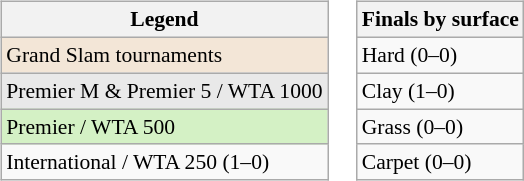<table>
<tr valign=top>
<td><br><table class=wikitable style="font-size:90%">
<tr>
<th>Legend</th>
</tr>
<tr style="background:#f3e6d7;">
<td>Grand Slam tournaments</td>
</tr>
<tr style="background:#e9e9e9;">
<td>Premier M & Premier 5 / WTA 1000</td>
</tr>
<tr style="background:#d4f1c5;">
<td>Premier / WTA 500</td>
</tr>
<tr>
<td>International / WTA 250 (1–0)</td>
</tr>
</table>
</td>
<td><br><table class=wikitable style="font-size:90%">
<tr>
<th>Finals by surface</th>
</tr>
<tr>
<td>Hard (0–0)</td>
</tr>
<tr>
<td>Clay (1–0)</td>
</tr>
<tr>
<td>Grass (0–0)</td>
</tr>
<tr>
<td>Carpet (0–0)</td>
</tr>
</table>
</td>
</tr>
</table>
